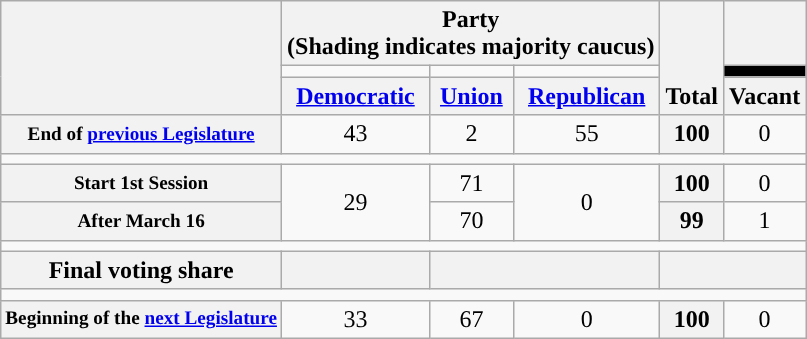<table class=wikitable style="text-align:center">
<tr style="vertical-align:bottom;">
<th rowspan=3></th>
<th colspan=3>Party <div>(Shading indicates majority caucus)</div></th>
<th rowspan=3>Total</th>
<th></th>
</tr>
<tr style="height:5px">
<td style="background-color:"></td>
<td style="background-color:"></td>
<td style="background-color:"></td>
<td style="background:black;"></td>
</tr>
<tr>
<th><a href='#'>Democratic</a></th>
<th><a href='#'>Union</a></th>
<th><a href='#'>Republican</a></th>
<th>Vacant</th>
</tr>
<tr>
<th style="font-size:80%;">End of <a href='#'>previous Legislature</a></th>
<td>43</td>
<td>2</td>
<td>55</td>
<th>100</th>
<td>0</td>
</tr>
<tr>
<td colspan=6></td>
</tr>
<tr>
<th style="font-size:80%;">Start 1st Session</th>
<td rowspan="2">29</td>
<td>71</td>
<td rowspan="2" >0</td>
<th>100</th>
<td>0</td>
</tr>
<tr>
<th style="font-size:80%;">After March 16</th>
<td>70</td>
<th>99</th>
<td>1</td>
</tr>
<tr>
<td colspan=6></td>
</tr>
<tr>
<th>Final voting share</th>
<th></th>
<th colspan=2" ></th>
<th colspan=2></th>
</tr>
<tr>
<td colspan=6></td>
</tr>
<tr>
<th style="font-size:80%;">Beginning of the <a href='#'>next Legislature</a></th>
<td>33</td>
<td>67</td>
<td>0</td>
<th>100</th>
<td>0</td>
</tr>
</table>
